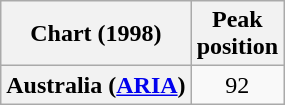<table class="wikitable plainrowheaders" style="text-align:center;">
<tr>
<th scope="col">Chart (1998)</th>
<th scope="col">Peak<br>position</th>
</tr>
<tr>
<th scope="row">Australia (<a href='#'>ARIA</a>)</th>
<td>92</td>
</tr>
</table>
